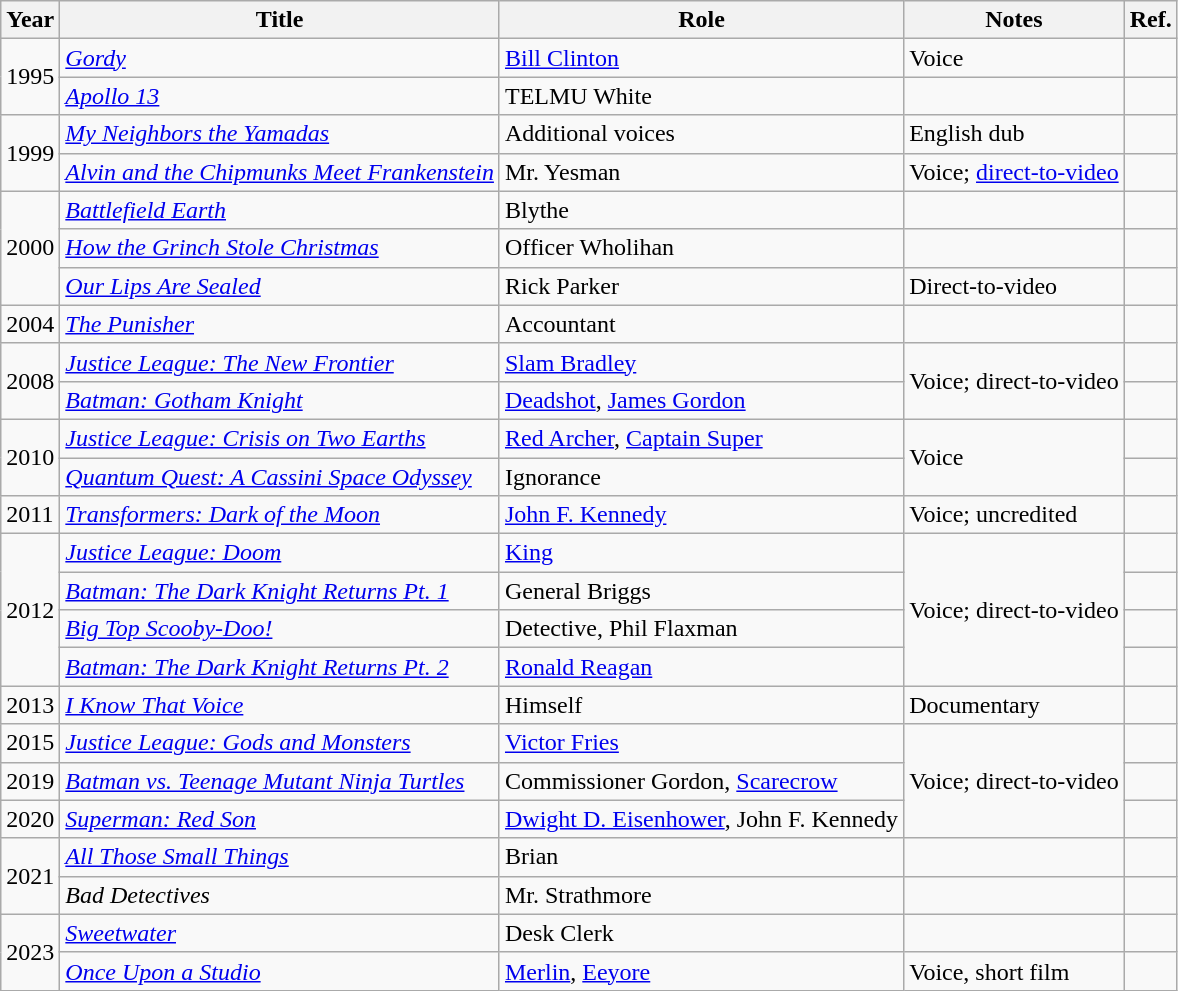<table class="wikitable sortable plainrowheaders" style="white-space:nowrap">
<tr>
<th>Year</th>
<th>Title</th>
<th>Role</th>
<th>Notes</th>
<th>Ref.</th>
</tr>
<tr>
<td rowspan="2">1995</td>
<td><em><a href='#'>Gordy</a></em></td>
<td><a href='#'>Bill Clinton</a></td>
<td>Voice</td>
<td></td>
</tr>
<tr>
<td><em><a href='#'>Apollo 13</a></em></td>
<td>TELMU White</td>
<td></td>
<td></td>
</tr>
<tr>
<td rowspan="2">1999</td>
<td><em><a href='#'>My Neighbors the Yamadas</a></em></td>
<td>Additional voices</td>
<td>English dub</td>
<td></td>
</tr>
<tr>
<td><em><a href='#'>Alvin and the Chipmunks Meet Frankenstein</a></em></td>
<td>Mr. Yesman</td>
<td>Voice; <a href='#'>direct-to-video</a></td>
<td></td>
</tr>
<tr>
<td rowspan="3">2000</td>
<td><em><a href='#'>Battlefield Earth</a></em></td>
<td>Blythe</td>
<td></td>
<td></td>
</tr>
<tr>
<td><em><a href='#'>How the Grinch Stole Christmas</a></em></td>
<td>Officer Wholihan</td>
<td></td>
<td></td>
</tr>
<tr>
<td><em><a href='#'>Our Lips Are Sealed</a></em></td>
<td>Rick Parker</td>
<td>Direct-to-video</td>
<td></td>
</tr>
<tr>
<td>2004</td>
<td><em><a href='#'>The Punisher</a></em></td>
<td>Accountant</td>
<td></td>
<td></td>
</tr>
<tr>
<td rowspan="2">2008</td>
<td><em><a href='#'>Justice League: The New Frontier</a></em></td>
<td><a href='#'>Slam Bradley</a></td>
<td rowspan=2>Voice; direct-to-video</td>
<td></td>
</tr>
<tr>
<td><em><a href='#'>Batman: Gotham Knight</a></em></td>
<td><a href='#'>Deadshot</a>, <a href='#'>James Gordon</a></td>
<td></td>
</tr>
<tr>
<td rowspan="2">2010</td>
<td><em><a href='#'>Justice League: Crisis on Two Earths</a></em></td>
<td><a href='#'>Red Archer</a>, <a href='#'>Captain Super</a></td>
<td rowspan="2">Voice</td>
<td></td>
</tr>
<tr>
<td><em><a href='#'>Quantum Quest: A Cassini Space Odyssey</a></em></td>
<td>Ignorance</td>
<td></td>
</tr>
<tr>
<td>2011</td>
<td><em><a href='#'>Transformers: Dark of the Moon</a></em></td>
<td><a href='#'>John F. Kennedy</a></td>
<td>Voice; uncredited</td>
<td></td>
</tr>
<tr>
<td rowspan="4">2012</td>
<td><em><a href='#'>Justice League: Doom</a></em></td>
<td><a href='#'>King</a></td>
<td rowspan=4>Voice; direct-to-video</td>
<td></td>
</tr>
<tr>
<td><em><a href='#'>Batman: The Dark Knight Returns Pt. 1</a></em></td>
<td>General Briggs</td>
<td></td>
</tr>
<tr>
<td><em><a href='#'>Big Top Scooby-Doo!</a></em></td>
<td>Detective, Phil Flaxman</td>
<td></td>
</tr>
<tr>
<td><em><a href='#'>Batman: The Dark Knight Returns Pt. 2</a></em></td>
<td><a href='#'>Ronald Reagan</a></td>
<td></td>
</tr>
<tr>
<td>2013</td>
<td><em><a href='#'>I Know That Voice</a></em></td>
<td>Himself</td>
<td>Documentary</td>
<td></td>
</tr>
<tr>
<td>2015</td>
<td><em><a href='#'>Justice League: Gods and Monsters</a></em></td>
<td><a href='#'>Victor Fries</a></td>
<td rowspan=3>Voice; direct-to-video</td>
<td></td>
</tr>
<tr>
<td>2019</td>
<td><em><a href='#'>Batman vs. Teenage Mutant Ninja Turtles</a></em></td>
<td>Commissioner Gordon, <a href='#'>Scarecrow</a></td>
<td></td>
</tr>
<tr>
<td>2020</td>
<td><em><a href='#'>Superman: Red Son</a></em></td>
<td><a href='#'>Dwight D. Eisenhower</a>, John F. Kennedy</td>
<td></td>
</tr>
<tr>
<td rowspan="2">2021</td>
<td><em><a href='#'>All Those Small Things</a></em></td>
<td>Brian</td>
<td></td>
<td></td>
</tr>
<tr>
<td><em>Bad Detectives</em></td>
<td>Mr. Strathmore</td>
<td></td>
<td></td>
</tr>
<tr>
<td rowspan="2">2023</td>
<td><em><a href='#'>Sweetwater</a></em></td>
<td>Desk Clerk</td>
<td></td>
<td></td>
</tr>
<tr>
<td><em><a href='#'>Once Upon a Studio</a></em></td>
<td><a href='#'>Merlin</a>, <a href='#'>Eeyore</a></td>
<td>Voice, short film</td>
<td></td>
</tr>
</table>
